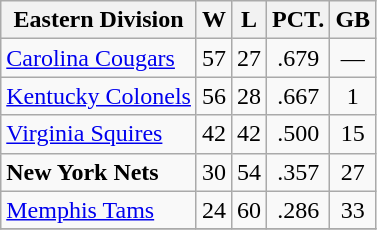<table class="wikitable" style="text-align: center;">
<tr>
<th>Eastern Division</th>
<th>W</th>
<th>L</th>
<th>PCT.</th>
<th>GB</th>
</tr>
<tr>
<td align="left"><a href='#'>Carolina Cougars</a></td>
<td>57</td>
<td>27</td>
<td>.679</td>
<td>—</td>
</tr>
<tr>
<td align="left"><a href='#'>Kentucky Colonels</a></td>
<td>56</td>
<td>28</td>
<td>.667</td>
<td>1</td>
</tr>
<tr>
<td align="left"><a href='#'>Virginia Squires</a></td>
<td>42</td>
<td>42</td>
<td>.500</td>
<td>15</td>
</tr>
<tr>
<td align="left"><strong>New York Nets</strong></td>
<td>30</td>
<td>54</td>
<td>.357</td>
<td>27</td>
</tr>
<tr>
<td align="left"><a href='#'>Memphis Tams</a></td>
<td>24</td>
<td>60</td>
<td>.286</td>
<td>33</td>
</tr>
<tr>
</tr>
</table>
